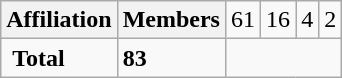<table class="wikitable">
<tr>
<th colspan="2">Affiliation</th>
<th>Members<br></th>
<td>61<br></td>
<td>16<br></td>
<td>4<br></td>
<td>2</td>
</tr>
<tr>
<td colspan="2" rowspan="1"> <strong>Total</strong><br></td>
<td><strong>83</strong></td>
</tr>
</table>
